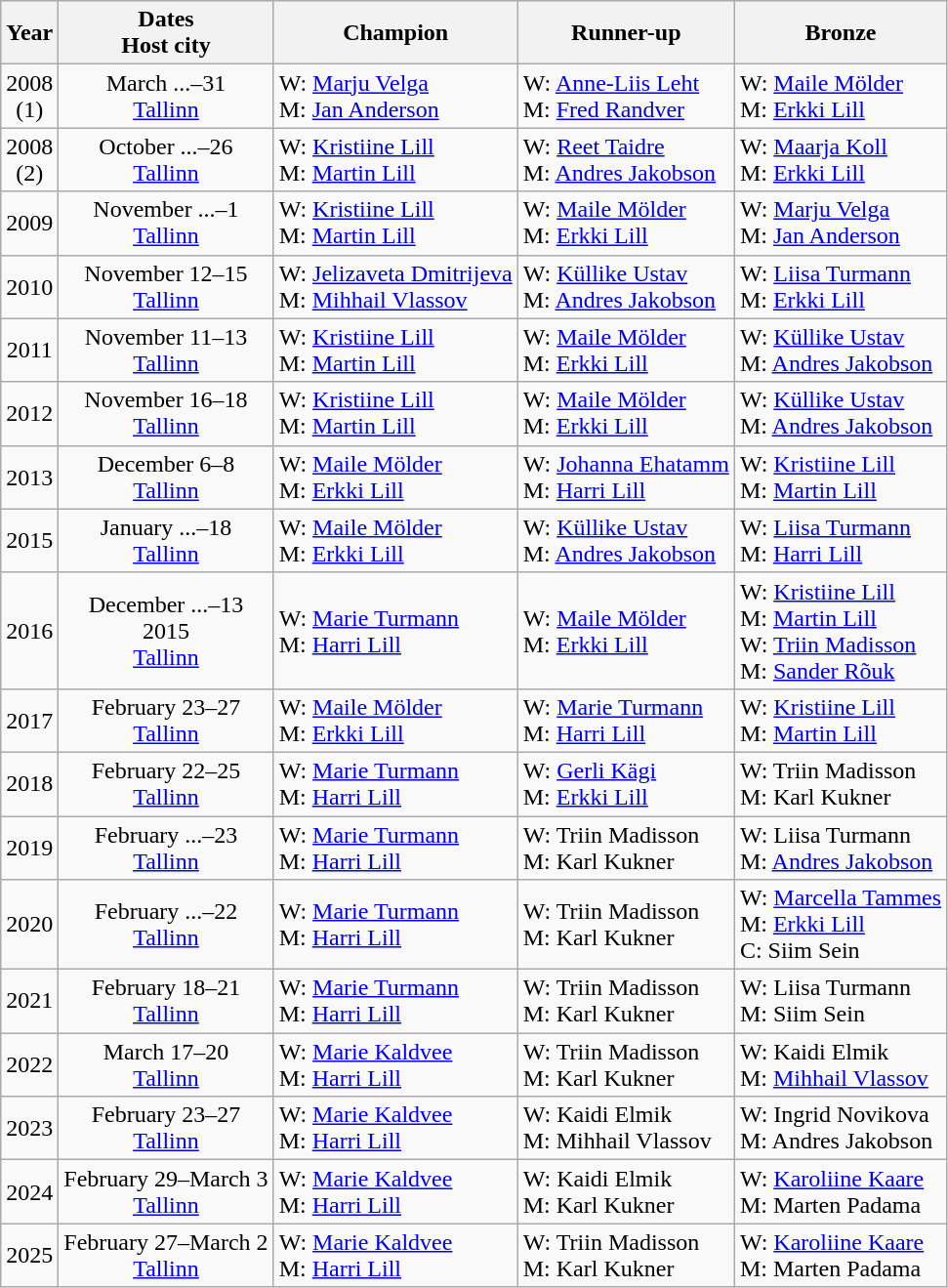<table class="wikitable">
<tr>
<th>Year</th>
<th>Dates<br>Host city</th>
<th>Champion</th>
<th>Runner-up</th>
<th>Bronze</th>
</tr>
<tr>
<td align=center>2008<br>(1)</td>
<td align=center>March ...–31<br><a href='#'>Tallinn</a></td>
<td>W: <a href='#'>Marju Velga</a><br>M: <a href='#'>Jan Anderson</a></td>
<td>W: <a href='#'>Anne-Liis Leht</a><br>M: <a href='#'>Fred Randver</a></td>
<td>W: <a href='#'>Maile Mölder</a><br>M: <a href='#'>Erkki Lill</a></td>
</tr>
<tr>
<td align=center>2008<br>(2)</td>
<td align=center>October ...–26<br><a href='#'>Tallinn</a></td>
<td>W: <a href='#'>Kristiine Lill</a><br>M: <a href='#'>Martin Lill</a></td>
<td>W: <a href='#'>Reet Taidre</a><br>M: <a href='#'>Andres Jakobson</a></td>
<td>W: <a href='#'>Maarja Koll</a><br>M: <a href='#'>Erkki Lill</a></td>
</tr>
<tr>
<td align=center>2009</td>
<td align=center>November ...–1<br><a href='#'>Tallinn</a></td>
<td>W: <a href='#'>Kristiine Lill</a><br>M: <a href='#'>Martin Lill</a></td>
<td>W: <a href='#'>Maile Mölder</a><br>M: <a href='#'>Erkki Lill</a></td>
<td>W: <a href='#'>Marju Velga</a><br>M: <a href='#'>Jan Anderson</a></td>
</tr>
<tr>
<td align=center>2010</td>
<td align=center>November 12–15<br><a href='#'>Tallinn</a></td>
<td>W: <a href='#'>Jelizaveta Dmitrijeva</a><br>M: <a href='#'>Mihhail Vlassov</a></td>
<td>W: <a href='#'>Küllike Ustav</a><br>M: <a href='#'>Andres Jakobson</a></td>
<td>W: <a href='#'>Liisa Turmann</a><br>M: <a href='#'>Erkki Lill</a></td>
</tr>
<tr>
<td align=center>2011</td>
<td align=center>November 11–13<br><a href='#'>Tallinn</a></td>
<td>W: <a href='#'>Kristiine Lill</a><br>M: <a href='#'>Martin Lill</a></td>
<td>W: <a href='#'>Maile Mölder</a><br>M: <a href='#'>Erkki Lill</a></td>
<td>W: <a href='#'>Küllike Ustav</a><br>M: <a href='#'>Andres Jakobson</a></td>
</tr>
<tr>
<td align=center>2012</td>
<td align=center>November 16–18<br><a href='#'>Tallinn</a></td>
<td>W: <a href='#'>Kristiine Lill</a><br>M: <a href='#'>Martin Lill</a></td>
<td>W: <a href='#'>Maile Mölder</a><br>M: <a href='#'>Erkki Lill</a></td>
<td>W: <a href='#'>Küllike Ustav</a><br>M: <a href='#'>Andres Jakobson</a></td>
</tr>
<tr>
<td align=center>2013</td>
<td align=center>December 6–8<br><a href='#'>Tallinn</a></td>
<td>W: <a href='#'>Maile Mölder</a><br>M: <a href='#'>Erkki Lill</a></td>
<td>W: <a href='#'>Johanna Ehatamm</a><br>M: <a href='#'>Harri Lill</a></td>
<td>W: <a href='#'>Kristiine Lill</a><br>M: <a href='#'>Martin Lill</a></td>
</tr>
<tr>
<td align=center>2015</td>
<td align=center>January ...–18<br><a href='#'>Tallinn</a></td>
<td>W: <a href='#'>Maile Mölder</a><br>M: <a href='#'>Erkki Lill</a></td>
<td>W: <a href='#'>Küllike Ustav</a><br>M: <a href='#'>Andres Jakobson</a></td>
<td>W: <a href='#'>Liisa Turmann</a><br>M: <a href='#'>Harri Lill</a></td>
</tr>
<tr>
<td align=center>2016</td>
<td align=center>December ...–13<br>2015<br><a href='#'>Tallinn</a></td>
<td>W: <a href='#'>Marie Turmann</a><br>M: <a href='#'>Harri Lill</a></td>
<td>W: <a href='#'>Maile Mölder</a><br>M: <a href='#'>Erkki Lill</a></td>
<td>W: <a href='#'>Kristiine Lill</a><br>M: <a href='#'>Martin Lill</a><br>W: <a href='#'>Triin Madisson</a><br>M: <a href='#'>Sander Rõuk</a></td>
</tr>
<tr>
<td align=center>2017</td>
<td align=center>February 23–27<br><a href='#'>Tallinn</a></td>
<td>W: <a href='#'>Maile Mölder</a><br>M: <a href='#'>Erkki Lill</a></td>
<td>W: <a href='#'>Marie Turmann</a><br>M: <a href='#'>Harri Lill</a></td>
<td>W: <a href='#'>Kristiine Lill</a><br>M: <a href='#'>Martin Lill</a></td>
</tr>
<tr>
<td align=center>2018</td>
<td align=center>February 22–25<br><a href='#'>Tallinn</a></td>
<td>W: <a href='#'>Marie Turmann</a><br>M: <a href='#'>Harri Lill</a></td>
<td>W: <a href='#'>Gerli Kägi</a><br>M: <a href='#'>Erkki Lill</a></td>
<td>W: Triin Madisson<br>M: Karl Kukner</td>
</tr>
<tr>
<td align=center>2019</td>
<td align=center>February ...–23<br><a href='#'>Tallinn</a></td>
<td>W: <a href='#'>Marie Turmann</a><br>M: <a href='#'>Harri Lill</a></td>
<td>W: Triin Madisson<br>M: Karl Kukner</td>
<td>W: Liisa Turmann<br>M: <a href='#'>Andres Jakobson</a></td>
</tr>
<tr>
<td align=center>2020</td>
<td align=center>February ...–22<br><a href='#'>Tallinn</a></td>
<td>W: <a href='#'>Marie Turmann</a><br>M: <a href='#'>Harri Lill</a></td>
<td>W: Triin Madisson<br>M: Karl Kukner</td>
<td>W: <a href='#'>Marcella Tammes</a><br>M: <a href='#'>Erkki Lill</a><br>C: Siim Sein</td>
</tr>
<tr>
<td align=center>2021</td>
<td align=center>February 18–21<br><a href='#'>Tallinn</a></td>
<td>W: <a href='#'>Marie Turmann</a><br>M: <a href='#'>Harri Lill</a></td>
<td>W: Triin Madisson<br>M: Karl Kukner</td>
<td>W: Liisa Turmann<br>M: Siim Sein</td>
</tr>
<tr>
<td align=center>2022</td>
<td align=center>March 17–20<br><a href='#'>Tallinn</a></td>
<td>W: <a href='#'>Marie Kaldvee</a><br>M: <a href='#'>Harri Lill</a></td>
<td>W: Triin Madisson<br>M: Karl Kukner</td>
<td>W: Kaidi Elmik<br>M: <a href='#'>Mihhail Vlassov</a></td>
</tr>
<tr>
<td align=center>2023</td>
<td align=center>February 23–27<br><a href='#'>Tallinn</a></td>
<td>W: <a href='#'>Marie Kaldvee</a><br>M: <a href='#'>Harri Lill</a></td>
<td>W: Kaidi Elmik <br>M: Mihhail Vlassov</td>
<td>W: Ingrid Novikova<br>M: Andres Jakobson</td>
</tr>
<tr>
<td align=center>2024</td>
<td align=center>February 29–March 3<br><a href='#'>Tallinn</a></td>
<td>W: <a href='#'>Marie Kaldvee</a><br>M: <a href='#'>Harri Lill</a></td>
<td>W: Kaidi Elmik<br>M: Karl Kukner</td>
<td>W: <a href='#'>Karoliine Kaare</a><br>M: Marten Padama</td>
</tr>
<tr>
<td align=center>2025</td>
<td align=center>February 27–March 2<br><a href='#'>Tallinn</a></td>
<td>W: <a href='#'>Marie Kaldvee</a><br>M: <a href='#'>Harri Lill</a></td>
<td>W: Triin Madisson<br>M: Karl Kukner</td>
<td>W: <a href='#'>Karoliine Kaare</a><br>M: Marten Padama</td>
</tr>
</table>
